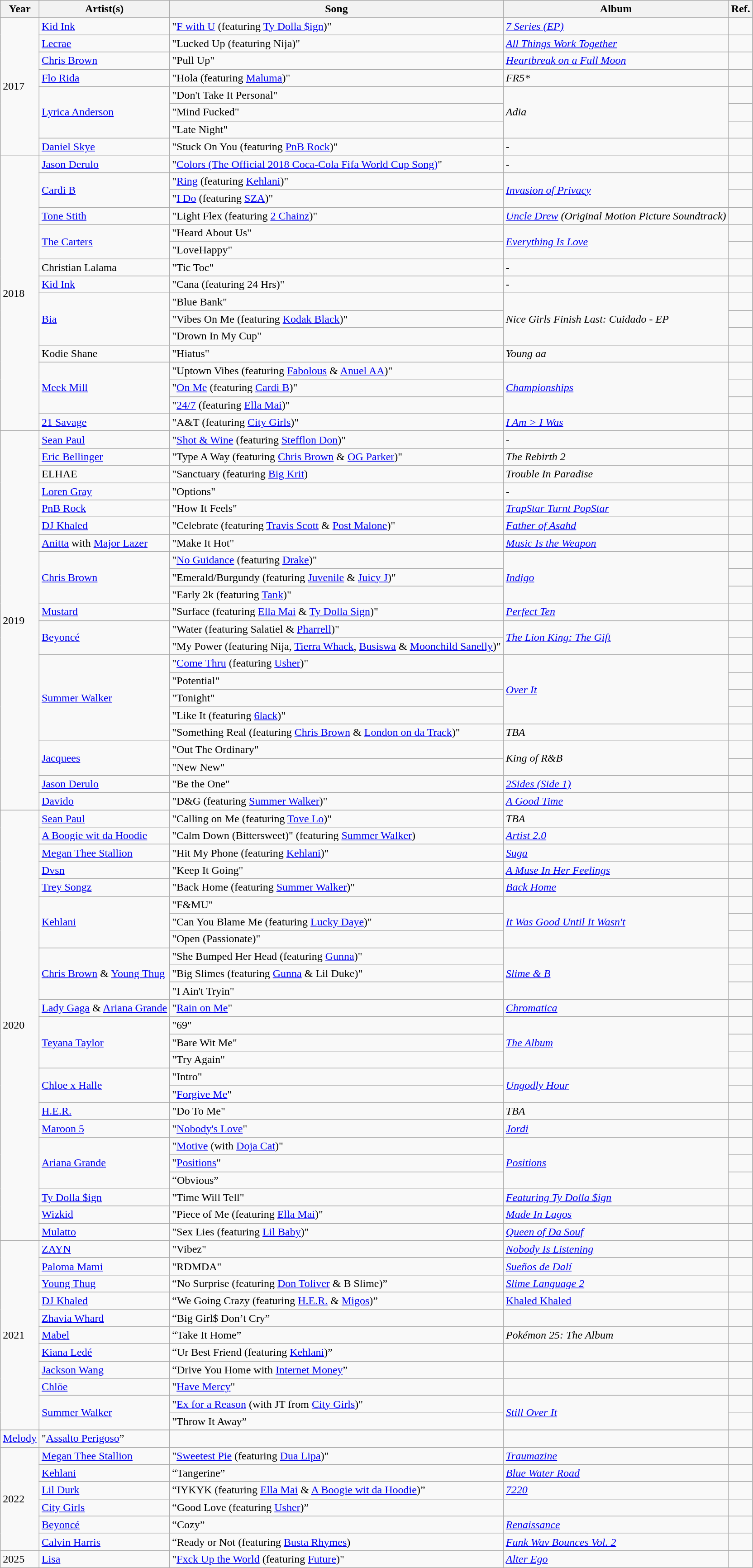<table class="wikitable" style="text-align:left;">
<tr>
<th scope="col">Year</th>
<th scope="col">Artist(s)</th>
<th scope="col">Song</th>
<th scope="col">Album</th>
<th scope="col">Ref.</th>
</tr>
<tr>
<td rowspan="8">2017</td>
<td><a href='#'>Kid Ink</a></td>
<td>"<a href='#'>F with U</a> (featuring <a href='#'>Ty Dolla $ign</a>)"</td>
<td><em><a href='#'>7 Series (EP)</a></em></td>
<td></td>
</tr>
<tr>
<td><a href='#'>Lecrae</a></td>
<td>"Lucked Up (featuring Nija)"</td>
<td><em><a href='#'>All Things Work Together</a></em></td>
<td></td>
</tr>
<tr>
<td><a href='#'>Chris Brown</a></td>
<td>"Pull Up"</td>
<td><em><a href='#'>Heartbreak on a Full Moon</a></em></td>
<td></td>
</tr>
<tr>
<td><a href='#'>Flo Rida</a></td>
<td>"Hola (featuring <a href='#'>Maluma</a>)"</td>
<td><em>FR5*</em></td>
<td></td>
</tr>
<tr>
<td rowspan="3"><a href='#'>Lyrica Anderson</a></td>
<td>"Don't Take It Personal"</td>
<td rowspan="3"><em>Adia</em></td>
<td></td>
</tr>
<tr>
<td>"Mind Fucked"</td>
<td></td>
</tr>
<tr>
<td>"Late Night"</td>
<td></td>
</tr>
<tr>
<td><a href='#'>Daniel Skye</a></td>
<td>"Stuck On You (featuring <a href='#'>PnB Rock</a>)"</td>
<td><em>-</em></td>
<td></td>
</tr>
<tr>
<td rowspan="16">2018</td>
<td><a href='#'>Jason Derulo</a></td>
<td>"<a href='#'>Colors (The Official 2018 Coca-Cola Fifa World Cup Song)</a>"</td>
<td><em>-</em></td>
<td></td>
</tr>
<tr>
<td rowspan="2"><a href='#'>Cardi B</a></td>
<td>"<a href='#'>Ring</a> (featuring <a href='#'>Kehlani</a>)"</td>
<td rowspan="2"><em><a href='#'>Invasion of Privacy</a></em></td>
<td></td>
</tr>
<tr>
<td>"<a href='#'>I Do</a> (featuring <a href='#'>SZA</a>)"</td>
<td></td>
</tr>
<tr>
<td><a href='#'>Tone Stith</a></td>
<td>"Light Flex (featuring <a href='#'>2 Chainz</a>)"</td>
<td><em><a href='#'>Uncle Drew</a> (Original Motion Picture Soundtrack)</em></td>
<td></td>
</tr>
<tr>
<td rowspan="2"><a href='#'>The Carters</a></td>
<td>"Heard About Us"</td>
<td rowspan="2"><em><a href='#'>Everything Is Love</a></em></td>
<td></td>
</tr>
<tr>
<td>"LoveHappy"</td>
<td></td>
</tr>
<tr>
<td>Christian Lalama</td>
<td>"Tic Toc"</td>
<td><em>-</em></td>
<td></td>
</tr>
<tr>
<td><a href='#'>Kid Ink</a></td>
<td>"Cana (featuring 24 Hrs)"</td>
<td><em>-</em></td>
<td></td>
</tr>
<tr>
<td rowspan="3"><a href='#'>Bia</a></td>
<td>"Blue Bank"</td>
<td rowspan="3"><em>Nice Girls Finish Last: Cuidado - EP</em></td>
<td></td>
</tr>
<tr>
<td>"Vibes On Me (featuring <a href='#'>Kodak Black</a>)"</td>
<td></td>
</tr>
<tr>
<td>"Drown In My Cup"</td>
<td></td>
</tr>
<tr>
<td>Kodie Shane</td>
<td>"Hiatus"</td>
<td><em>Young aa</em></td>
<td></td>
</tr>
<tr>
<td rowspan="3"><a href='#'>Meek Mill</a></td>
<td>"Uptown Vibes (featuring <a href='#'>Fabolous</a> & <a href='#'>Anuel AA</a>)"</td>
<td rowspan="3"><em><a href='#'>Championships</a></em></td>
<td></td>
</tr>
<tr>
<td>"<a href='#'>On Me</a> (featuring <a href='#'>Cardi B</a>)"</td>
<td></td>
</tr>
<tr>
<td>"<a href='#'>24/7</a> (featuring <a href='#'>Ella Mai</a>)"</td>
<td></td>
</tr>
<tr>
<td><a href='#'>21 Savage</a></td>
<td>"A&T (featuring <a href='#'>City Girls</a>)"</td>
<td><em><a href='#'>I Am > I Was</a></em></td>
<td></td>
</tr>
<tr>
<td rowspan="22">2019</td>
<td><a href='#'>Sean Paul</a></td>
<td>"<a href='#'>Shot & Wine</a> (featuring <a href='#'>Stefflon Don</a>)"</td>
<td><em>-</em></td>
<td></td>
</tr>
<tr>
<td><a href='#'>Eric Bellinger</a></td>
<td>"Type A Way (featuring <a href='#'>Chris Brown</a> & <a href='#'>OG Parker</a>)"</td>
<td><em>The Rebirth 2</em></td>
<td></td>
</tr>
<tr>
<td>ELHAE</td>
<td>"Sanctuary (featuring <a href='#'>Big Krit</a>)</td>
<td><em>Trouble In Paradise</em></td>
<td></td>
</tr>
<tr>
<td><a href='#'>Loren Gray</a></td>
<td>"Options"</td>
<td><em>-</em></td>
<td></td>
</tr>
<tr>
<td><a href='#'>PnB Rock</a></td>
<td>"How It Feels"</td>
<td><em><a href='#'>TrapStar Turnt PopStar</a></em></td>
<td></td>
</tr>
<tr>
<td><a href='#'>DJ Khaled</a></td>
<td>"Celebrate (featuring <a href='#'>Travis Scott</a> & <a href='#'>Post Malone</a>)"</td>
<td><em><a href='#'>Father of Asahd</a></em></td>
<td></td>
</tr>
<tr>
<td><a href='#'>Anitta</a> with <a href='#'>Major Lazer</a></td>
<td>"Make It Hot"</td>
<td><em><a href='#'>Music Is the Weapon</a></em></td>
<td></td>
</tr>
<tr>
<td rowspan="3"><a href='#'>Chris Brown</a></td>
<td>"<a href='#'>No Guidance</a> (featuring <a href='#'>Drake</a>)"</td>
<td rowspan="3"><em><a href='#'>Indigo</a></em></td>
<td></td>
</tr>
<tr>
<td>"Emerald/Burgundy (featuring <a href='#'>Juvenile</a> & <a href='#'>Juicy J</a>)"</td>
<td></td>
</tr>
<tr>
<td>"Early 2k (featuring <a href='#'>Tank</a>)"</td>
<td></td>
</tr>
<tr>
<td><a href='#'>Mustard</a></td>
<td>"Surface (featuring <a href='#'>Ella Mai</a> & <a href='#'>Ty Dolla Sign</a>)"</td>
<td><em><a href='#'>Perfect Ten</a></em></td>
<td></td>
</tr>
<tr>
<td rowspan="2"><a href='#'>Beyoncé</a></td>
<td>"Water (featuring Salatiel & <a href='#'>Pharrell</a>)"</td>
<td rowspan="2"><em><a href='#'>The Lion King: The Gift</a></em></td>
<td></td>
</tr>
<tr>
<td>"My Power (featuring Nija, <a href='#'>Tierra Whack</a>, <a href='#'>Busiswa</a> & <a href='#'>Moonchild Sanelly</a>)"</td>
<td></td>
</tr>
<tr>
<td rowspan="5"><a href='#'>Summer Walker</a></td>
<td>"<a href='#'>Come Thru</a> (featuring <a href='#'>Usher</a>)"</td>
<td rowspan="4"><em><a href='#'>Over It</a></em></td>
<td></td>
</tr>
<tr>
<td>"Potential"</td>
<td></td>
</tr>
<tr>
<td>"Tonight"</td>
<td></td>
</tr>
<tr>
<td>"Like It (featuring <a href='#'>6lack</a>)"</td>
<td></td>
</tr>
<tr>
<td>"Something Real (featuring <a href='#'>Chris Brown</a> & <a href='#'>London on da Track</a>)"</td>
<td rowspan="1"><em>TBA</em></td>
<td></td>
</tr>
<tr>
<td rowspan="2"><a href='#'>Jacquees</a></td>
<td>"Out The Ordinary"</td>
<td rowspan="2"><em>King of R&B</em></td>
<td></td>
</tr>
<tr>
<td>"New New"</td>
<td></td>
</tr>
<tr>
<td><a href='#'>Jason Derulo</a></td>
<td>"Be the One"</td>
<td><em><a href='#'>2Sides (Side 1)</a></em></td>
<td></td>
</tr>
<tr>
<td><a href='#'>Davido</a></td>
<td>"D&G (featuring <a href='#'>Summer Walker</a>)"</td>
<td><em><a href='#'>A Good Time</a></em></td>
<td></td>
</tr>
<tr>
<td rowspan="25">2020</td>
<td><a href='#'>Sean Paul</a></td>
<td>"Calling on Me (featuring <a href='#'>Tove Lo</a>)"</td>
<td><em>TBA</em></td>
<td></td>
</tr>
<tr>
<td><a href='#'>A Boogie wit da Hoodie</a></td>
<td>"Calm Down (Bittersweet)" (featuring <a href='#'>Summer Walker</a>)</td>
<td><em><a href='#'>Artist 2.0</a></em></td>
<td></td>
</tr>
<tr>
<td><a href='#'>Megan Thee Stallion</a></td>
<td>"Hit My Phone (featuring <a href='#'>Kehlani</a>)"</td>
<td><em><a href='#'>Suga</a></em></td>
<td></td>
</tr>
<tr>
<td><a href='#'>Dvsn</a></td>
<td>"Keep It Going"</td>
<td><em><a href='#'>A Muse In Her Feelings</a></em></td>
<td></td>
</tr>
<tr>
<td><a href='#'>Trey Songz</a></td>
<td>"Back Home (featuring <a href='#'>Summer Walker</a>)"</td>
<td><em><a href='#'>Back Home</a></em></td>
<td></td>
</tr>
<tr>
<td rowspan="3"><a href='#'>Kehlani</a></td>
<td>"F&MU"</td>
<td rowspan="3"><em><a href='#'>It Was Good Until It Wasn't</a></em></td>
<td></td>
</tr>
<tr>
<td>"Can You Blame Me (featuring <a href='#'>Lucky Daye</a>)"</td>
<td></td>
</tr>
<tr>
<td>"Open (Passionate)"</td>
<td></td>
</tr>
<tr>
<td rowspan="3"><a href='#'>Chris Brown</a> & <a href='#'>Young Thug</a></td>
<td>"She Bumped Her Head (featuring <a href='#'>Gunna</a>)"</td>
<td rowspan="3"><em><a href='#'>Slime & B</a></em></td>
<td></td>
</tr>
<tr>
<td>"Big Slimes (featuring <a href='#'>Gunna</a> & Lil Duke)"</td>
<td></td>
</tr>
<tr>
<td>"I Ain't Tryin"</td>
<td></td>
</tr>
<tr>
<td><a href='#'>Lady Gaga</a> & <a href='#'>Ariana Grande</a></td>
<td>"<a href='#'>Rain on Me</a>"</td>
<td><em><a href='#'>Chromatica</a></em></td>
<td></td>
</tr>
<tr>
<td rowspan="3"><a href='#'>Teyana Taylor</a></td>
<td>"69"</td>
<td rowspan="3"><em><a href='#'>The Album</a></em></td>
<td></td>
</tr>
<tr>
<td>"Bare Wit Me"</td>
<td></td>
</tr>
<tr>
<td>"Try Again"</td>
<td></td>
</tr>
<tr>
<td rowspan="2"><a href='#'>Chloe x Halle</a></td>
<td>"Intro"</td>
<td rowspan="2"><em><a href='#'>Ungodly Hour</a></em></td>
<td></td>
</tr>
<tr>
<td>"<a href='#'>Forgive Me</a>"</td>
<td></td>
</tr>
<tr>
<td><a href='#'>H.E.R.</a></td>
<td>"Do To Me"</td>
<td><em>TBA</em></td>
<td></td>
</tr>
<tr>
<td><a href='#'>Maroon 5</a></td>
<td>"<a href='#'>Nobody's Love</a>"</td>
<td><em><a href='#'>Jordi</a></em></td>
<td></td>
</tr>
<tr>
<td rowspan="3"><a href='#'>Ariana Grande</a></td>
<td>"<a href='#'>Motive</a> (with <a href='#'>Doja Cat</a>)"</td>
<td rowspan="3"><em><a href='#'>Positions</a></em></td>
<td></td>
</tr>
<tr>
<td>"<a href='#'>Positions</a>"</td>
<td></td>
</tr>
<tr>
<td>“Obvious”</td>
<td></td>
</tr>
<tr>
<td><a href='#'>Ty Dolla $ign</a></td>
<td>"Time Will Tell"</td>
<td><em><a href='#'>Featuring Ty Dolla $ign</a></em></td>
<td></td>
</tr>
<tr>
<td><a href='#'>Wizkid</a></td>
<td>"Piece of Me (featuring <a href='#'>Ella Mai</a>)"</td>
<td><em><a href='#'>Made In Lagos</a></em></td>
<td></td>
</tr>
<tr>
<td><a href='#'>Mulatto</a></td>
<td>"Sex Lies (featuring <a href='#'>Lil Baby</a>)"</td>
<td><em><a href='#'>Queen of Da Souf</a></em></td>
<td></td>
</tr>
<tr>
<td rowspan="12">2021</td>
<td><a href='#'>ZAYN</a></td>
<td>"Vibez"</td>
<td><em><a href='#'>Nobody Is Listening</a></em></td>
<td></td>
</tr>
<tr>
<td><a href='#'>Paloma Mami</a></td>
<td>"RDMDA"</td>
<td><em><a href='#'>Sueños de Dalí</a></em></td>
<td></td>
</tr>
<tr>
<td><a href='#'>Young Thug</a></td>
<td>“No Surprise (featuring <a href='#'>Don Toliver</a> & B Slime)”</td>
<td><em><a href='#'>Slime Language 2</a></em></td>
<td></td>
</tr>
<tr>
<td><a href='#'>DJ Khaled</a></td>
<td>“We Going Crazy (featuring <a href='#'>H.E.R.</a> & <a href='#'>Migos</a>)”</td>
<td><a href='#'>Khaled Khaled</a></td>
<td></td>
</tr>
<tr>
<td><a href='#'>Zhavia Whard</a></td>
<td>“Big Girl$ Don’t Cry”</td>
<td></td>
<td></td>
</tr>
<tr>
<td><a href='#'>Mabel</a></td>
<td>“Take It Home”</td>
<td><em>Pokémon 25: The Album</em></td>
<td></td>
</tr>
<tr>
<td><a href='#'>Kiana Ledé</a></td>
<td>“Ur Best Friend (featuring <a href='#'>Kehlani</a>)”</td>
<td></td>
<td></td>
</tr>
<tr>
<td><a href='#'>Jackson Wang</a></td>
<td>“Drive You Home with <a href='#'>Internet Money</a>”</td>
<td></td>
<td></td>
</tr>
<tr>
<td><a href='#'>Chlöe</a></td>
<td>"<a href='#'>Have Mercy</a>"</td>
<td></td>
<td></td>
</tr>
<tr>
<td rowspan="2"><a href='#'>Summer Walker</a></td>
<td>"<a href='#'>Ex for a Reason</a> (with JT from <a href='#'>City Girls</a>)"</td>
<td rowspan="2"><em><a href='#'>Still Over It</a></em></td>
<td></td>
</tr>
<tr>
<td>"Throw It Away”</td>
<td></td>
</tr>
<tr>
</tr>
<tr>
<td><a href='#'>Melody</a></td>
<td>"<a href='#'>Assalto Perigoso</a>”</td>
<td></td>
<td></td>
</tr>
<tr>
<td rowspan="6">2022</td>
<td><a href='#'>Megan Thee Stallion</a></td>
<td>"<a href='#'>Sweetest Pie</a> (featuring <a href='#'>Dua Lipa</a>)"</td>
<td><em><a href='#'>Traumazine</a></em></td>
<td></td>
</tr>
<tr>
<td><a href='#'>Kehlani</a></td>
<td>“Tangerine”</td>
<td><em><a href='#'>Blue Water Road</a></em></td>
<td></td>
</tr>
<tr>
<td><a href='#'>Lil Durk</a></td>
<td>“IYKYK (featuring <a href='#'>Ella Mai</a> & <a href='#'>A Boogie wit da Hoodie</a>)”</td>
<td><em><a href='#'>7220</a></em></td>
<td></td>
</tr>
<tr>
<td><a href='#'>City Girls</a></td>
<td>“Good Love (featuring <a href='#'>Usher</a>)”</td>
<td></td>
<td></td>
</tr>
<tr>
<td><a href='#'>Beyoncé</a></td>
<td>“Cozy”</td>
<td><em><a href='#'>Renaissance</a></em></td>
<td></td>
</tr>
<tr>
<td><a href='#'>Calvin Harris</a></td>
<td>“Ready or Not (featuring <a href='#'>Busta Rhymes</a>)</td>
<td><em><a href='#'>Funk Wav Bounces Vol. 2</a></em></td>
<td></td>
</tr>
<tr>
<td>2025</td>
<td><a href='#'>Lisa</a></td>
<td>"<a href='#'>Fxck Up the World</a> (featuring <a href='#'>Future</a>)"</td>
<td><em><a href='#'>Alter Ego</a></em></td>
<td></td>
</tr>
</table>
